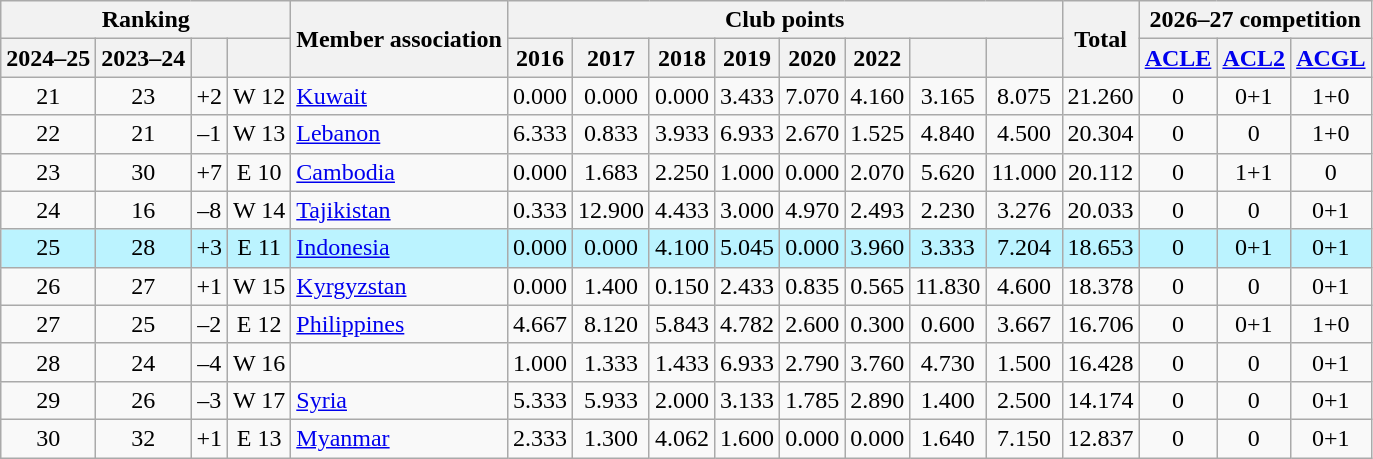<table class = "wikitable sortable" style="text-align: center;">
<tr>
<th colspan="4">Ranking</th>
<th rowspan="2">Member association<br></th>
<th colspan="8">Club points</th>
<th rowspan="2">Total</th>
<th colspan="3">2026–27 competition</th>
</tr>
<tr>
<th>2024–25</th>
<th>2023–24<br></th>
<th data-sort-type="number"></th>
<th></th>
<th>2016<br></th>
<th>2017<br></th>
<th>2018<br></th>
<th>2019<br></th>
<th>2020<br></th>
<th>2022<br></th>
<th><br></th>
<th><br></th>
<th><a href='#'>ACLE</a></th>
<th><a href='#'>ACL2</a></th>
<th><a href='#'>ACGL</a></th>
</tr>
<tr>
<td>21</td>
<td>23</td>
<td> +2</td>
<td>W 12</td>
<td align="left"> <a href='#'>Kuwait</a> </td>
<td>0.000</td>
<td>0.000</td>
<td>0.000</td>
<td>3.433</td>
<td>7.070</td>
<td>4.160</td>
<td>3.165</td>
<td>8.075</td>
<td>21.260</td>
<td>0</td>
<td>0+1</td>
<td>1+0</td>
</tr>
<tr>
<td>22</td>
<td>21</td>
<td> –1</td>
<td>W 13</td>
<td align="left"> <a href='#'>Lebanon</a> </td>
<td>6.333</td>
<td>0.833</td>
<td>3.933</td>
<td>6.933</td>
<td>2.670</td>
<td>1.525</td>
<td>4.840</td>
<td>4.500</td>
<td>20.304</td>
<td>0</td>
<td>0</td>
<td>1+0</td>
</tr>
<tr>
<td>23</td>
<td>30</td>
<td> +7</td>
<td>E 10</td>
<td align=left> <a href='#'>Cambodia</a> </td>
<td>0.000</td>
<td>1.683</td>
<td>2.250</td>
<td>1.000</td>
<td>0.000</td>
<td>2.070</td>
<td>5.620</td>
<td>11.000</td>
<td>20.112</td>
<td>0</td>
<td>1+1</td>
<td>0</td>
</tr>
<tr>
<td>24</td>
<td>16</td>
<td> –8</td>
<td>W 14</td>
<td align=left> <a href='#'>Tajikistan</a> </td>
<td>0.333</td>
<td>12.900</td>
<td>4.433</td>
<td>3.000</td>
<td>4.970</td>
<td>2.493</td>
<td>2.230</td>
<td>3.276</td>
<td>20.033</td>
<td>0</td>
<td>0</td>
<td>0+1</td>
</tr>
<tr bgcolor=#BBF3FF>
<td>25</td>
<td>28</td>
<td> +3</td>
<td>E 11</td>
<td align=left> <a href='#'>Indonesia</a> </td>
<td>0.000</td>
<td>0.000</td>
<td>4.100</td>
<td>5.045</td>
<td>0.000</td>
<td>3.960</td>
<td>3.333</td>
<td>7.204</td>
<td>18.653</td>
<td>0</td>
<td>0+1</td>
<td>0+1</td>
</tr>
<tr>
<td>26</td>
<td>27</td>
<td> +1</td>
<td>W 15</td>
<td align=left> <a href='#'>Kyrgyzstan</a> </td>
<td>0.000</td>
<td>1.400</td>
<td>0.150</td>
<td>2.433</td>
<td>0.835</td>
<td>0.565</td>
<td>11.830</td>
<td>4.600</td>
<td>18.378</td>
<td>0</td>
<td>0</td>
<td>0+1</td>
</tr>
<tr>
<td>27</td>
<td>25</td>
<td> –2</td>
<td>E 12</td>
<td class=nowrap align=left> <a href='#'>Philippines</a> </td>
<td>4.667</td>
<td>8.120</td>
<td>5.843</td>
<td>4.782</td>
<td>2.600</td>
<td>0.300</td>
<td>0.600</td>
<td>3.667</td>
<td>16.706</td>
<td>0</td>
<td>0+1</td>
<td>1+0</td>
</tr>
<tr>
<td>28</td>
<td>24</td>
<td> –4</td>
<td>W 16</td>
<td align="left"></td>
<td>1.000</td>
<td>1.333</td>
<td>1.433</td>
<td>6.933</td>
<td>2.790</td>
<td>3.760</td>
<td>4.730</td>
<td>1.500</td>
<td>16.428</td>
<td>0</td>
<td>0</td>
<td>0+1</td>
</tr>
<tr>
<td>29</td>
<td>26</td>
<td> –3</td>
<td>W 17</td>
<td align="left"> <a href='#'>Syria</a> </td>
<td>5.333</td>
<td>5.933</td>
<td>2.000</td>
<td>3.133</td>
<td>1.785</td>
<td>2.890</td>
<td>1.400</td>
<td>2.500</td>
<td>14.174</td>
<td>0</td>
<td>0</td>
<td>0+1</td>
</tr>
<tr>
<td>30</td>
<td>32</td>
<td> +1</td>
<td>E 13</td>
<td align="left"> <a href='#'>Myanmar</a> </td>
<td>2.333</td>
<td>1.300</td>
<td>4.062</td>
<td>1.600</td>
<td>0.000</td>
<td>0.000</td>
<td>1.640</td>
<td>7.150</td>
<td>12.837</td>
<td>0</td>
<td>0</td>
<td>0+1</td>
</tr>
</table>
